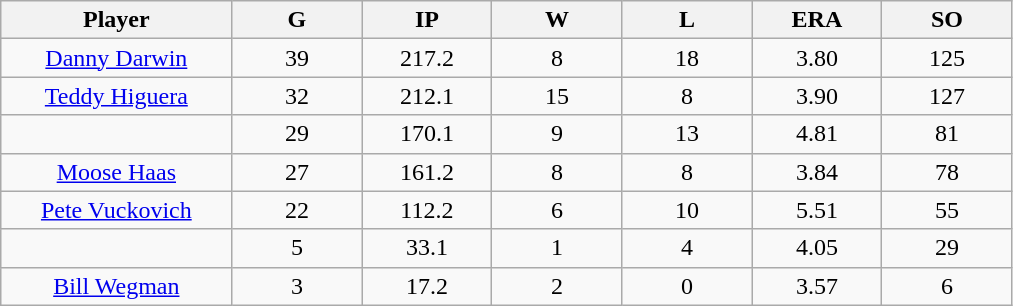<table class="wikitable sortable">
<tr>
<th bgcolor="#DDDDFF" width="16%">Player</th>
<th bgcolor="#DDDDFF" width="9%">G</th>
<th bgcolor="#DDDDFF" width="9%">IP</th>
<th bgcolor="#DDDDFF" width="9%">W</th>
<th bgcolor="#DDDDFF" width="9%">L</th>
<th bgcolor="#DDDDFF" width="9%">ERA</th>
<th bgcolor="#DDDDFF" width="9%">SO</th>
</tr>
<tr align="center">
<td><a href='#'>Danny Darwin</a></td>
<td>39</td>
<td>217.2</td>
<td>8</td>
<td>18</td>
<td>3.80</td>
<td>125</td>
</tr>
<tr align=center>
<td><a href='#'>Teddy Higuera</a></td>
<td>32</td>
<td>212.1</td>
<td>15</td>
<td>8</td>
<td>3.90</td>
<td>127</td>
</tr>
<tr align=center>
<td></td>
<td>29</td>
<td>170.1</td>
<td>9</td>
<td>13</td>
<td>4.81</td>
<td>81</td>
</tr>
<tr align="center">
<td><a href='#'>Moose Haas</a></td>
<td>27</td>
<td>161.2</td>
<td>8</td>
<td>8</td>
<td>3.84</td>
<td>78</td>
</tr>
<tr align=center>
<td><a href='#'>Pete Vuckovich</a></td>
<td>22</td>
<td>112.2</td>
<td>6</td>
<td>10</td>
<td>5.51</td>
<td>55</td>
</tr>
<tr align=center>
<td></td>
<td>5</td>
<td>33.1</td>
<td>1</td>
<td>4</td>
<td>4.05</td>
<td>29</td>
</tr>
<tr align="center">
<td><a href='#'>Bill Wegman</a></td>
<td>3</td>
<td>17.2</td>
<td>2</td>
<td>0</td>
<td>3.57</td>
<td>6</td>
</tr>
</table>
